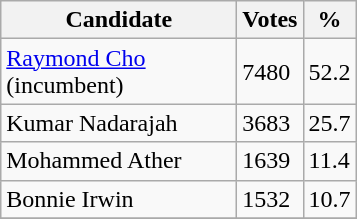<table class="wikitable">
<tr>
<th bgcolor="#DDDDFF" width="150px">Candidate</th>
<th bgcolor="#DDDDFF">Votes</th>
<th bgcolor="#DDDDFF">%</th>
</tr>
<tr>
<td><a href='#'>Raymond Cho</a> (incumbent)</td>
<td>7480</td>
<td>52.2</td>
</tr>
<tr>
<td>Kumar Nadarajah</td>
<td>3683</td>
<td>25.7</td>
</tr>
<tr>
<td>Mohammed Ather</td>
<td>1639</td>
<td>11.4</td>
</tr>
<tr>
<td>Bonnie Irwin</td>
<td>1532</td>
<td>10.7</td>
</tr>
<tr>
</tr>
</table>
